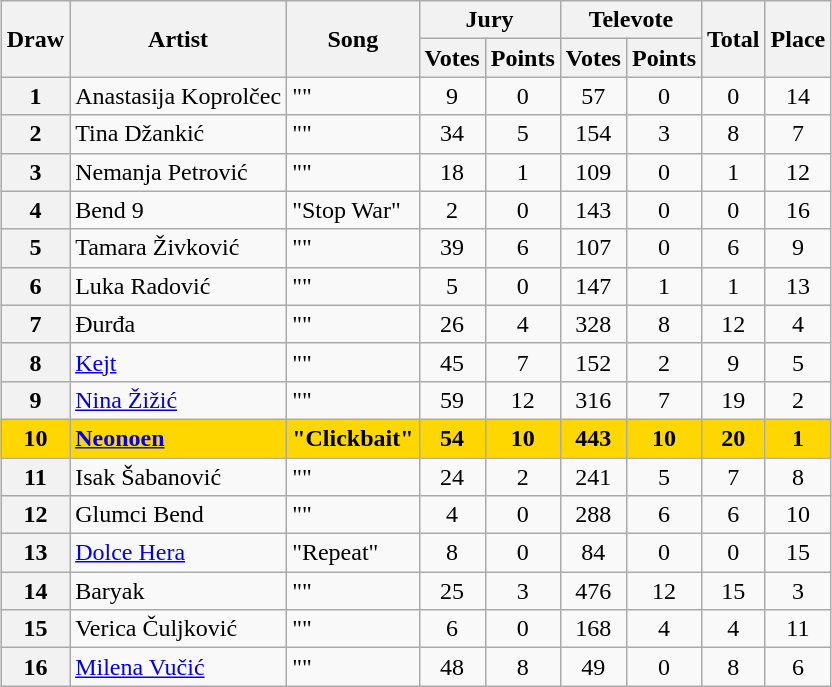<table class="wikitable sortable mw-collapsible plainrowheaders" style="margin: 1em auto 1em auto; text-align:center">
<tr>
<th rowspan="2">Draw</th>
<th rowspan="2">Artist</th>
<th rowspan="2">Song</th>
<th colspan="2">Jury</th>
<th colspan="2">Televote</th>
<th rowspan="2" class="unsortable">Total</th>
<th rowspan="2">Place</th>
</tr>
<tr>
<th>Votes</th>
<th class="unsortable">Points</th>
<th>Votes</th>
<th class="unsortable">Points</th>
</tr>
<tr>
<th scope="row" style="text-align:center">1</th>
<td align="left">Anastasija Koprolčec</td>
<td align="left">""</td>
<td>9</td>
<td>0</td>
<td>57</td>
<td>0</td>
<td>0</td>
<td>14</td>
</tr>
<tr>
<th scope="row" style="text-align:center">2</th>
<td align="left">Tina Džankić</td>
<td align="left">""</td>
<td>34</td>
<td>5</td>
<td>154</td>
<td>3</td>
<td>8</td>
<td>7</td>
</tr>
<tr>
<th scope="row" style="text-align:center">3</th>
<td align="left">Nemanja Petrović</td>
<td align="left">""</td>
<td>18</td>
<td>1</td>
<td>109</td>
<td>0</td>
<td>1</td>
<td>12</td>
</tr>
<tr>
<th scope="row" style="text-align:center">4</th>
<td align="left">Bend 9</td>
<td align="left">"Stop War"</td>
<td>2</td>
<td>0</td>
<td>143</td>
<td>0</td>
<td>0</td>
<td>16</td>
</tr>
<tr>
<th scope="row" style="text-align:center">5</th>
<td align="left">Tamara Živković</td>
<td align="left">""</td>
<td>39</td>
<td>6</td>
<td>107</td>
<td>0</td>
<td>6</td>
<td>9</td>
</tr>
<tr>
<th scope="row" style="text-align:center">6</th>
<td align="left">Luka Radović</td>
<td align="left">""</td>
<td>5</td>
<td>0</td>
<td>147</td>
<td>1</td>
<td>1</td>
<td>13</td>
</tr>
<tr>
<th scope="row" style="text-align:center">7</th>
<td align="left">Đurđa</td>
<td align="left">""</td>
<td>26</td>
<td>4</td>
<td>328</td>
<td>8</td>
<td>12</td>
<td>4</td>
</tr>
<tr>
<th scope="row" style="text-align:center">8</th>
<td align="left"><a href='#'>Kejt</a></td>
<td align="left">""</td>
<td>45</td>
<td>7</td>
<td>152</td>
<td>2</td>
<td>9</td>
<td>5</td>
</tr>
<tr>
<th scope="row" style="text-align:center">9</th>
<td align="left"><a href='#'>Nina Žižić</a></td>
<td align="left">""</td>
<td>59</td>
<td>12</td>
<td>316</td>
<td>7</td>
<td>19</td>
<td>2</td>
</tr>
<tr style="text-align:center; font-weight:bold; background:gold;">
<th scope="row" style="text-align:center; font-weight:bold; background:gold;">10</th>
<td align="left"><a href='#'>Neonoen</a></td>
<td align="left">"Clickbait"</td>
<td>54</td>
<td>10</td>
<td>443</td>
<td>10</td>
<td>20</td>
<td>1</td>
</tr>
<tr>
<th scope="row" style="text-align:center">11</th>
<td align="left">Isak Šabanović</td>
<td align="left">""</td>
<td>24</td>
<td>2</td>
<td>241</td>
<td>5</td>
<td>7</td>
<td>8</td>
</tr>
<tr>
<th scope="row" style="text-align:center">12</th>
<td align="left">Glumci Bend</td>
<td align="left">""</td>
<td>4</td>
<td>0</td>
<td>288</td>
<td>6</td>
<td>6</td>
<td>10</td>
</tr>
<tr>
<th scope="row" style="text-align:center">13</th>
<td align="left"><a href='#'>Dolce Hera</a></td>
<td align="left">"Repeat"</td>
<td>8</td>
<td>0</td>
<td>84</td>
<td>0</td>
<td>0</td>
<td>15</td>
</tr>
<tr>
<th scope="row" style="text-align:center">14</th>
<td align="left">Baryak</td>
<td align="left">""</td>
<td>25</td>
<td>3</td>
<td>476</td>
<td>12</td>
<td>15</td>
<td>3</td>
</tr>
<tr>
<th scope="row" style="text-align:center">15</th>
<td align="left">Verica Čuljković</td>
<td align="left">""</td>
<td>6</td>
<td>0</td>
<td>168</td>
<td>4</td>
<td>4</td>
<td>11</td>
</tr>
<tr>
<th scope="row" style="text-align:center">16</th>
<td align="left"><a href='#'>Milena Vučić</a></td>
<td align="left">""</td>
<td>48</td>
<td>8</td>
<td>49</td>
<td>0</td>
<td>8</td>
<td>6</td>
</tr>
</table>
